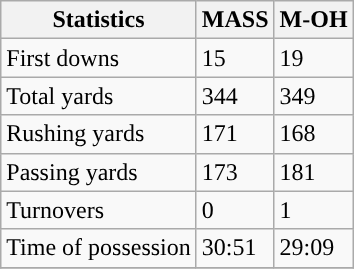<table class="wikitable" style="float: left;">
<tr>
<th>Statistics</th>
<th>MASS</th>
<th>M-OH</th>
</tr>
<tr>
<td>First downs</td>
<td>15</td>
<td>19</td>
</tr>
<tr>
<td>Total yards</td>
<td>344</td>
<td>349</td>
</tr>
<tr>
<td>Rushing yards</td>
<td>171</td>
<td>168</td>
</tr>
<tr>
<td>Passing yards</td>
<td>173</td>
<td>181</td>
</tr>
<tr>
<td>Turnovers</td>
<td>0</td>
<td>1</td>
</tr>
<tr>
<td>Time of possession</td>
<td>30:51</td>
<td>29:09</td>
</tr>
<tr>
</tr>
</table>
